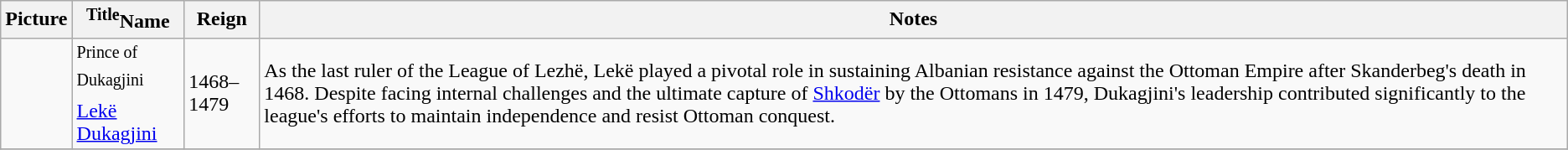<table class="wikitable">
<tr ->
<th>Picture</th>
<th><sup>Title</sup>Name</th>
<th>Reign</th>
<th>Notes</th>
</tr>
<tr ->
<td></td>
<td><sup>Prince of Dukagjini</sup><br><a href='#'>Lekë Dukagjini</a></td>
<td>1468–1479</td>
<td>As the last ruler of the League of Lezhë, Lekë played a pivotal role in sustaining Albanian resistance against the Ottoman Empire after Skanderbeg's death in 1468. Despite facing internal challenges and the ultimate capture of <a href='#'>Shkodër</a> by the Ottomans in 1479, Dukagjini's leadership contributed significantly to the league's efforts to maintain independence and resist Ottoman conquest.</td>
</tr>
<tr ->
</tr>
</table>
